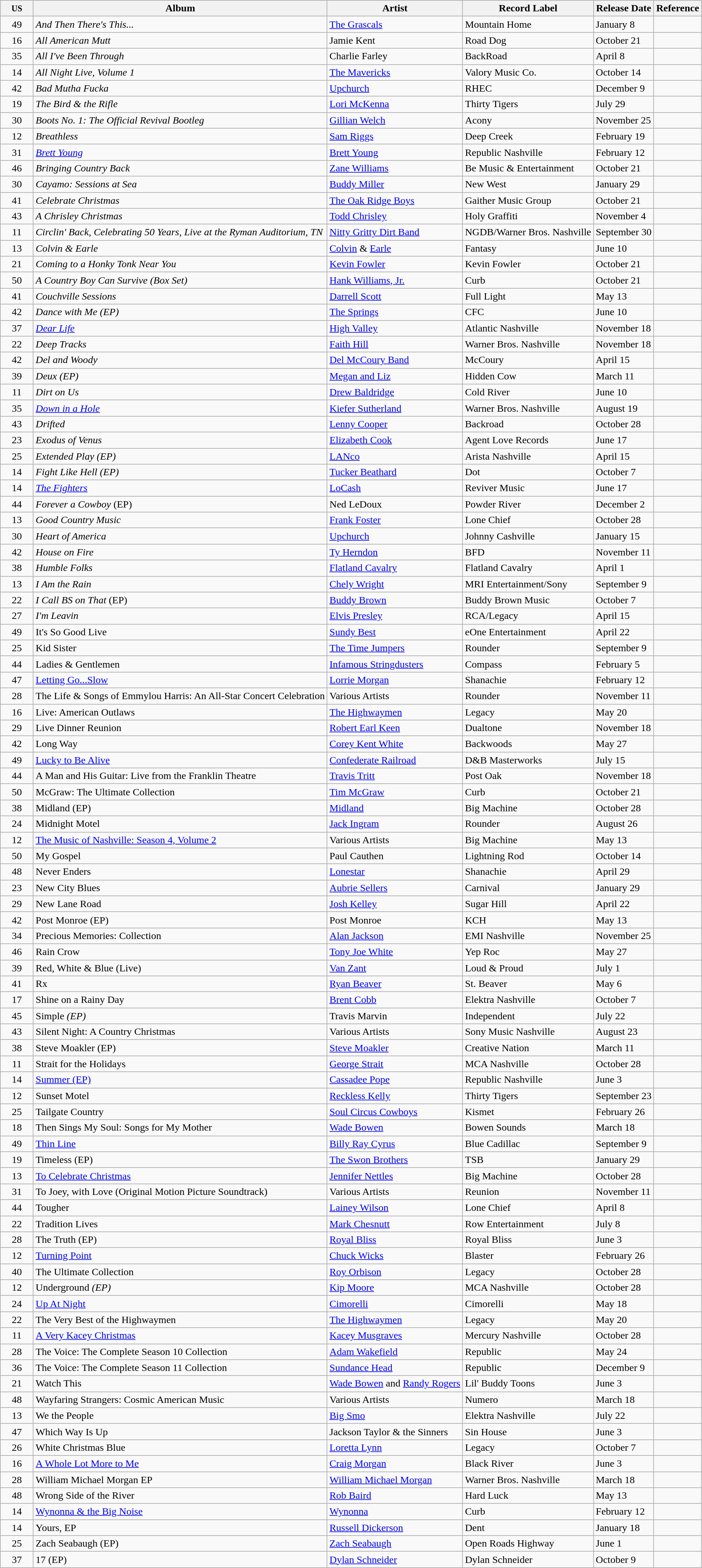<table class="wikitable sortable">
<tr>
<th width=45><small>US</small></th>
<th>Album</th>
<th>Artist</th>
<th>Record Label</th>
<th>Release Date</th>
<th>Reference</th>
</tr>
<tr>
<td align=center>49</td>
<td><em>And Then There's This...</em></td>
<td><a href='#'>The Grascals</a></td>
<td>Mountain Home</td>
<td>January 8</td>
<td></td>
</tr>
<tr>
<td align=center>16</td>
<td><em>All American Mutt</em></td>
<td>Jamie Kent</td>
<td>Road Dog</td>
<td>October 21</td>
<td></td>
</tr>
<tr>
<td align=center>35</td>
<td><em>All I've Been Through</em></td>
<td>Charlie Farley</td>
<td>BackRoad</td>
<td>April 8</td>
<td></td>
</tr>
<tr>
<td align=center>14</td>
<td><em>All Night Live, Volume 1</em></td>
<td><a href='#'>The Mavericks</a></td>
<td>Valory Music Co.</td>
<td>October 14</td>
<td></td>
</tr>
<tr>
<td align=center>42</td>
<td><em>Bad Mutha Fucka</em></td>
<td><a href='#'>Upchurch</a></td>
<td>RHEC</td>
<td>December 9</td>
<td></td>
</tr>
<tr>
<td align=center>19</td>
<td><em>The Bird & the Rifle</em></td>
<td><a href='#'>Lori McKenna</a></td>
<td>Thirty Tigers</td>
<td>July 29</td>
<td></td>
</tr>
<tr>
<td align=center>30</td>
<td><em>Boots No. 1: The Official Revival Bootleg</em></td>
<td><a href='#'>Gillian Welch</a></td>
<td>Acony</td>
<td>November 25</td>
<td></td>
</tr>
<tr>
<td align=center>12</td>
<td><em>Breathless</em></td>
<td><a href='#'>Sam Riggs</a></td>
<td>Deep Creek</td>
<td>February 19</td>
<td></td>
</tr>
<tr>
<td align=center>31</td>
<td><em><a href='#'>Brett Young</a></em></td>
<td><a href='#'>Brett Young</a></td>
<td>Republic Nashville</td>
<td>February 12</td>
<td></td>
</tr>
<tr>
<td align=center>46</td>
<td><em>Bringing Country Back</em></td>
<td><a href='#'>Zane Williams</a></td>
<td>Be Music & Entertainment</td>
<td>October 21</td>
<td></td>
</tr>
<tr>
<td align=center>30</td>
<td><em>Cayamo: Sessions at Sea</em></td>
<td><a href='#'>Buddy Miller</a></td>
<td>New West</td>
<td>January 29</td>
<td></td>
</tr>
<tr>
<td align=center>41</td>
<td><em>Celebrate Christmas</em></td>
<td><a href='#'>The Oak Ridge Boys</a></td>
<td>Gaither Music Group</td>
<td>October 21</td>
<td></td>
</tr>
<tr>
<td align=center>43</td>
<td><em>A Chrisley Christmas</em></td>
<td><a href='#'>Todd Chrisley</a></td>
<td>Holy Graffiti</td>
<td>November 4</td>
<td></td>
</tr>
<tr>
<td align=center>11</td>
<td><em>Circlin' Back, Celebrating 50 Years, Live at the Ryman Auditorium, TN</em></td>
<td><a href='#'>Nitty Gritty Dirt Band</a></td>
<td>NGDB/Warner Bros. Nashville</td>
<td>September 30</td>
<td></td>
</tr>
<tr>
<td align=center>13</td>
<td><em>Colvin & Earle</em></td>
<td><a href='#'>Colvin</a> & <a href='#'>Earle</a></td>
<td>Fantasy</td>
<td>June 10</td>
<td></td>
</tr>
<tr>
<td align=center>21</td>
<td><em>Coming to a Honky Tonk Near You</em></td>
<td><a href='#'>Kevin Fowler</a></td>
<td>Kevin Fowler</td>
<td>October 21</td>
<td></td>
</tr>
<tr>
<td align=center>50</td>
<td><em>A Country Boy Can Survive (Box Set)</em></td>
<td><a href='#'>Hank Williams, Jr.</a></td>
<td>Curb</td>
<td>October 21</td>
<td></td>
</tr>
<tr>
<td align=center>41</td>
<td><em>Couchville Sessions</em></td>
<td><a href='#'>Darrell Scott</a></td>
<td>Full Light</td>
<td>May 13</td>
<td></td>
</tr>
<tr>
<td align=center>42</td>
<td><em>Dance with Me (EP)</em></td>
<td><a href='#'>The Springs</a></td>
<td>CFC</td>
<td>June 10</td>
<td></td>
</tr>
<tr>
<td align=center>37</td>
<td><em><a href='#'>Dear Life</a></em></td>
<td><a href='#'>High Valley</a></td>
<td>Atlantic Nashville</td>
<td>November 18</td>
<td></td>
</tr>
<tr>
<td align=center>22</td>
<td><em>Deep Tracks</em></td>
<td><a href='#'>Faith Hill</a></td>
<td>Warner Bros. Nashville</td>
<td>November 18</td>
<td></td>
</tr>
<tr>
<td align=center>42</td>
<td><em>Del and Woody</em></td>
<td><a href='#'>Del McCoury Band</a></td>
<td>McCoury</td>
<td>April 15</td>
<td></td>
</tr>
<tr>
<td align=center>39</td>
<td><em>Deux (EP)</em></td>
<td><a href='#'>Megan and Liz</a></td>
<td>Hidden Cow</td>
<td>March 11</td>
<td></td>
</tr>
<tr>
<td align=center>11</td>
<td><em>Dirt on Us</em></td>
<td><a href='#'>Drew Baldridge</a></td>
<td>Cold River</td>
<td>June 10</td>
<td></td>
</tr>
<tr>
<td align=center>35</td>
<td><em><a href='#'>Down in a Hole</a></em></td>
<td><a href='#'>Kiefer Sutherland</a></td>
<td>Warner Bros. Nashville</td>
<td>August 19</td>
<td></td>
</tr>
<tr>
<td align=center>43</td>
<td><em>Drifted</em></td>
<td><a href='#'>Lenny Cooper</a></td>
<td>Backroad</td>
<td>October 28</td>
<td></td>
</tr>
<tr>
<td align=center>23</td>
<td><em>Exodus of Venus</em></td>
<td><a href='#'>Elizabeth Cook</a></td>
<td>Agent Love Records</td>
<td>June 17</td>
<td></td>
</tr>
<tr>
<td align=center>25</td>
<td><em>Extended Play (EP)</em></td>
<td><a href='#'>LANco</a></td>
<td>Arista Nashville</td>
<td>April 15</td>
<td></td>
</tr>
<tr>
<td align=center>14</td>
<td><em>Fight Like Hell (EP)</em></td>
<td><a href='#'>Tucker Beathard</a></td>
<td>Dot</td>
<td>October 7</td>
<td></td>
</tr>
<tr>
<td align=center>14</td>
<td><em><a href='#'>The Fighters</a></em></td>
<td><a href='#'>LoCash</a></td>
<td>Reviver Music</td>
<td>June 17</td>
<td></td>
</tr>
<tr>
<td align=center>44</td>
<td><em>Forever a Cowboy</em> (EP)</td>
<td>Ned LeDoux</td>
<td>Powder River</td>
<td>December 2</td>
<td></td>
</tr>
<tr>
<td align=center>13</td>
<td><em>Good Country Music</em></td>
<td><a href='#'>Frank Foster</a></td>
<td>Lone Chief</td>
<td>October 28</td>
<td></td>
</tr>
<tr>
<td align=center>30</td>
<td><em>Heart of America</em></td>
<td><a href='#'>Upchurch</a></td>
<td>Johnny Cashville</td>
<td>January 15</td>
<td></td>
</tr>
<tr>
<td align=center>42</td>
<td><em>House on Fire</em></td>
<td><a href='#'>Ty Herndon</a></td>
<td>BFD</td>
<td>November 11</td>
<td></td>
</tr>
<tr>
<td align=center>38</td>
<td><em>Humble Folks</em></td>
<td><a href='#'>Flatland Cavalry</a></td>
<td>Flatland Cavalry</td>
<td>April 1</td>
<td></td>
</tr>
<tr>
<td align=center>13</td>
<td><em>I Am the Rain</em></td>
<td><a href='#'>Chely Wright</a></td>
<td>MRI Entertainment/Sony</td>
<td>September 9</td>
<td></td>
</tr>
<tr>
<td align=center>22</td>
<td><em>I Call BS on That</em> (EP)</td>
<td><a href='#'>Buddy Brown</a></td>
<td>Buddy Brown Music</td>
<td>October 7</td>
<td></td>
</tr>
<tr>
<td align=center>27</td>
<td><em>I'm Leavin<strong></td>
<td><a href='#'>Elvis Presley</a></td>
<td>RCA/Legacy</td>
<td>April 15</td>
<td></td>
</tr>
<tr>
<td align=center>49</td>
<td></em>It's So Good Live<em></td>
<td><a href='#'>Sundy Best</a></td>
<td>eOne Entertainment</td>
<td>April 22</td>
<td></td>
</tr>
<tr>
<td align=center>25</td>
<td></em>Kid Sister<em></td>
<td><a href='#'>The Time Jumpers</a></td>
<td>Rounder</td>
<td>September 9</td>
<td></td>
</tr>
<tr>
<td align=center>44</td>
<td></em>Ladies & Gentlemen<em></td>
<td><a href='#'>Infamous Stringdusters</a></td>
<td>Compass</td>
<td>February 5</td>
<td></td>
</tr>
<tr>
<td align=center>47</td>
<td></em><a href='#'>Letting Go...Slow</a><em></td>
<td><a href='#'>Lorrie Morgan</a></td>
<td>Shanachie</td>
<td>February 12</td>
<td></td>
</tr>
<tr>
<td align=center>28</td>
<td></em>The Life & Songs of Emmylou Harris: An All-Star Concert Celebration<em></td>
<td>Various Artists</td>
<td>Rounder</td>
<td>November 11</td>
<td></td>
</tr>
<tr>
<td align=center>16</td>
<td></em>Live: American Outlaws<em></td>
<td><a href='#'>The Highwaymen</a></td>
<td>Legacy</td>
<td>May 20</td>
<td></td>
</tr>
<tr>
<td align=center>29</td>
<td></em>Live Dinner Reunion<em></td>
<td><a href='#'>Robert Earl Keen</a></td>
<td>Dualtone</td>
<td>November 18</td>
<td></td>
</tr>
<tr>
<td align=center>42</td>
<td></em>Long Way<em></td>
<td><a href='#'>Corey Kent White</a></td>
<td>Backwoods</td>
<td>May 27</td>
<td></td>
</tr>
<tr>
<td align=center>49</td>
<td></em><a href='#'>Lucky to Be Alive</a><em></td>
<td><a href='#'>Confederate Railroad</a></td>
<td>D&B Masterworks</td>
<td>July 15</td>
<td></td>
</tr>
<tr>
<td align=center>44</td>
<td></em>A Man and His Guitar: Live from the Franklin Theatre<em></td>
<td><a href='#'>Travis Tritt</a></td>
<td>Post Oak</td>
<td>November 18</td>
<td></td>
</tr>
<tr>
<td align=center>50</td>
<td></em>McGraw: The Ultimate Collection<em></td>
<td><a href='#'>Tim McGraw</a></td>
<td>Curb</td>
<td>October 21</td>
<td></td>
</tr>
<tr>
<td align=center>38</td>
<td></em>Midland (EP)<em></td>
<td><a href='#'>Midland</a></td>
<td>Big Machine</td>
<td>October 28</td>
<td></td>
</tr>
<tr>
<td align=center>24</td>
<td></em>Midnight Motel<em></td>
<td><a href='#'>Jack Ingram</a></td>
<td>Rounder</td>
<td>August 26</td>
<td></td>
</tr>
<tr>
<td align=center>12</td>
<td></em><a href='#'>The Music of Nashville: Season 4, Volume 2</a><em></td>
<td>Various Artists</td>
<td>Big Machine</td>
<td>May 13</td>
<td></td>
</tr>
<tr>
<td align=center>50</td>
<td></em>My Gospel<em></td>
<td>Paul Cauthen</td>
<td>Lightning Rod</td>
<td>October 14</td>
<td></td>
</tr>
<tr>
<td align=center>48</td>
<td></em>Never Enders<em></td>
<td><a href='#'>Lonestar</a></td>
<td>Shanachie</td>
<td>April 29</td>
<td></td>
</tr>
<tr>
<td align=center>23</td>
<td></em>New City Blues<em></td>
<td><a href='#'>Aubrie Sellers</a></td>
<td>Carnival</td>
<td>January 29</td>
<td></td>
</tr>
<tr>
<td align=center>29</td>
<td></em>New Lane Road<em></td>
<td><a href='#'>Josh Kelley</a></td>
<td>Sugar Hill</td>
<td>April 22</td>
<td></td>
</tr>
<tr>
<td align=center>42</td>
<td></em>Post Monroe (EP)<em></td>
<td>Post Monroe</td>
<td>KCH</td>
<td>May 13</td>
<td></td>
</tr>
<tr>
<td align=center>34</td>
<td></em>Precious Memories: Collection<em></td>
<td><a href='#'>Alan Jackson</a></td>
<td>EMI Nashville</td>
<td>November 25</td>
<td></td>
</tr>
<tr>
<td align=center>46</td>
<td></em>Rain Crow<em></td>
<td><a href='#'>Tony Joe White</a></td>
<td>Yep Roc</td>
<td>May 27</td>
<td></td>
</tr>
<tr>
<td align=center>39</td>
<td></em>Red, White & Blue (Live)<em></td>
<td><a href='#'>Van Zant</a></td>
<td>Loud & Proud</td>
<td>July 1</td>
<td></td>
</tr>
<tr>
<td align=center>41</td>
<td></em>Rx<em></td>
<td><a href='#'>Ryan Beaver</a></td>
<td>St. Beaver</td>
<td>May 6</td>
<td></td>
</tr>
<tr>
<td align=center>17</td>
<td></em>Shine on a Rainy Day<em></td>
<td><a href='#'>Brent Cobb</a></td>
<td>Elektra Nashville</td>
<td>October 7</td>
<td></td>
</tr>
<tr>
<td align=center>45</td>
<td></em>Simple<em> (EP)</td>
<td>Travis Marvin</td>
<td>Independent</td>
<td>July 22</td>
<td></td>
</tr>
<tr>
<td align=center>43</td>
<td></em>Silent Night: A Country Christmas<em></td>
<td>Various Artists</td>
<td>Sony Music Nashville</td>
<td>August 23</td>
<td></td>
</tr>
<tr>
<td align=center>38</td>
<td></em>Steve Moakler (EP)<em></td>
<td><a href='#'>Steve Moakler</a></td>
<td>Creative Nation</td>
<td>March 11</td>
<td></td>
</tr>
<tr>
<td align=center>11</td>
<td></em>Strait for the Holidays<em></td>
<td><a href='#'>George Strait</a></td>
<td>MCA Nashville</td>
<td>October 28</td>
<td></td>
</tr>
<tr>
<td align=center>14</td>
<td></em><a href='#'>Summer (EP)</a><em></td>
<td><a href='#'>Cassadee Pope</a></td>
<td>Republic Nashville</td>
<td>June 3</td>
<td></td>
</tr>
<tr>
<td align=center>12</td>
<td></em>Sunset Motel<em></td>
<td><a href='#'>Reckless Kelly</a></td>
<td>Thirty Tigers</td>
<td>September 23</td>
<td></td>
</tr>
<tr>
<td align=center>25</td>
<td></em>Tailgate Country<em></td>
<td><a href='#'>Soul Circus Cowboys</a></td>
<td>Kismet</td>
<td>February 26</td>
<td></td>
</tr>
<tr>
<td align=center>18</td>
<td></em>Then Sings My Soul: Songs for My Mother<em></td>
<td><a href='#'>Wade Bowen</a></td>
<td>Bowen Sounds</td>
<td>March 18</td>
<td></td>
</tr>
<tr>
<td align=center>49</td>
<td></em><a href='#'>Thin Line</a><em></td>
<td><a href='#'>Billy Ray Cyrus</a></td>
<td>Blue Cadillac</td>
<td>September 9</td>
<td></td>
</tr>
<tr>
<td align=center>19</td>
<td></em>Timeless (EP)<em></td>
<td><a href='#'>The Swon Brothers</a></td>
<td>TSB</td>
<td>January 29</td>
<td></td>
</tr>
<tr>
<td align=center>13</td>
<td></em><a href='#'>To Celebrate Christmas</a><em></td>
<td><a href='#'>Jennifer Nettles</a></td>
<td>Big Machine</td>
<td>October 28</td>
<td></td>
</tr>
<tr>
<td align=center>31</td>
<td></em>To Joey, with Love (Original Motion Picture Soundtrack)<em></td>
<td>Various Artists</td>
<td>Reunion</td>
<td>November 11</td>
<td></td>
</tr>
<tr>
<td align=center>44</td>
<td></em>Tougher<em></td>
<td><a href='#'>Lainey Wilson</a></td>
<td>Lone Chief</td>
<td>April 8</td>
<td></td>
</tr>
<tr>
<td align=center>22</td>
<td></em>Tradition Lives<em></td>
<td><a href='#'>Mark Chesnutt</a></td>
<td>Row Entertainment</td>
<td>July 8</td>
<td></td>
</tr>
<tr>
<td align=center>28</td>
<td></em>The Truth (EP)<em></td>
<td><a href='#'>Royal Bliss</a></td>
<td>Royal Bliss</td>
<td>June 3</td>
<td></td>
</tr>
<tr>
<td align=center>12</td>
<td></em><a href='#'>Turning Point</a><em></td>
<td><a href='#'>Chuck Wicks</a></td>
<td>Blaster</td>
<td>February 26</td>
<td></td>
</tr>
<tr>
<td align=center>40</td>
<td></em>The Ultimate Collection<em></td>
<td><a href='#'>Roy Orbison</a></td>
<td>Legacy</td>
<td>October 28</td>
<td></td>
</tr>
<tr>
<td align=center>12</td>
<td></em>Underground<em> (EP)</td>
<td><a href='#'>Kip Moore</a></td>
<td>MCA Nashville</td>
<td>October 28</td>
<td></td>
</tr>
<tr>
<td align=center>24</td>
<td></em><a href='#'>Up At Night</a><em></td>
<td><a href='#'>Cimorelli</a></td>
<td>Cimorelli</td>
<td>May 18</td>
<td></td>
</tr>
<tr>
<td align=center>22</td>
<td></em>The Very Best of the Highwaymen<em></td>
<td><a href='#'>The Highwaymen</a></td>
<td>Legacy</td>
<td>May 20</td>
<td></td>
</tr>
<tr>
<td align=center>11</td>
<td></em><a href='#'>A Very Kacey Christmas</a><em></td>
<td><a href='#'>Kacey Musgraves</a></td>
<td>Mercury Nashville</td>
<td>October 28</td>
<td></td>
</tr>
<tr>
<td align=center>28</td>
<td></em>The Voice: The Complete Season 10 Collection<em></td>
<td><a href='#'>Adam Wakefield</a></td>
<td>Republic</td>
<td>May 24</td>
<td></td>
</tr>
<tr>
<td align=center>36</td>
<td></em>The Voice: The Complete Season 11 Collection<em></td>
<td><a href='#'>Sundance Head</a></td>
<td>Republic</td>
<td>December 9</td>
<td></td>
</tr>
<tr>
<td align=center>21</td>
<td></em>Watch This<em></td>
<td><a href='#'>Wade Bowen</a> and <a href='#'>Randy Rogers</a></td>
<td>Lil' Buddy Toons</td>
<td>June 3</td>
<td></td>
</tr>
<tr>
<td align=center>48</td>
<td></em>Wayfaring Strangers: Cosmic American Music<em></td>
<td>Various Artists</td>
<td>Numero</td>
<td>March 18</td>
<td></td>
</tr>
<tr>
<td align=center>13</td>
<td></em>We the People<em></td>
<td><a href='#'>Big Smo</a></td>
<td>Elektra Nashville</td>
<td>July 22</td>
<td></td>
</tr>
<tr>
<td align=center>47</td>
<td></em>Which Way Is Up<em></td>
<td>Jackson Taylor & the Sinners</td>
<td>Sin House</td>
<td>June 3</td>
<td></td>
</tr>
<tr>
<td align=center>26</td>
<td></em>White Christmas Blue<em></td>
<td><a href='#'>Loretta Lynn</a></td>
<td>Legacy</td>
<td>October 7</td>
<td></td>
</tr>
<tr>
<td align=center>16</td>
<td></em><a href='#'>A Whole Lot More to Me</a><em></td>
<td><a href='#'>Craig Morgan</a></td>
<td>Black River</td>
<td>June 3</td>
<td></td>
</tr>
<tr>
<td align=center>28</td>
<td></em>William Michael Morgan EP<em></td>
<td><a href='#'>William Michael Morgan</a></td>
<td>Warner Bros. Nashville</td>
<td>March 18</td>
<td></td>
</tr>
<tr>
<td align=center>48</td>
<td></em>Wrong Side of the River<em></td>
<td><a href='#'>Rob Baird</a></td>
<td>Hard Luck</td>
<td>May 13</td>
<td></td>
</tr>
<tr>
<td align=center>14</td>
<td></em><a href='#'>Wynonna & the Big Noise</a><em></td>
<td><a href='#'>Wynonna</a></td>
<td>Curb</td>
<td>February 12</td>
<td></td>
</tr>
<tr>
<td align=center>14</td>
<td></em>Yours, EP<em></td>
<td><a href='#'>Russell Dickerson</a></td>
<td>Dent</td>
<td>January 18</td>
<td></td>
</tr>
<tr>
<td align=center>25</td>
<td></em>Zach Seabaugh (EP)<em></td>
<td><a href='#'>Zach Seabaugh</a></td>
<td>Open Roads Highway</td>
<td>June 1</td>
<td></td>
</tr>
<tr>
<td align=center>37</td>
<td></em>17 (EP)<em></td>
<td><a href='#'>Dylan Schneider</a></td>
<td>Dylan Schneider</td>
<td>October 9</td>
<td></td>
</tr>
</table>
